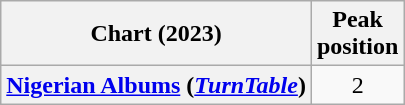<table class="wikitable sortable plainrowheaders" style="text-align:center">
<tr>
<th scope="col">Chart (2023)</th>
<th scope="col">Peak<br>position</th>
</tr>
<tr>
<th scope="row"><a href='#'>Nigerian Albums</a> (<em><a href='#'>TurnTable</a></em>)</th>
<td>2</td>
</tr>
</table>
